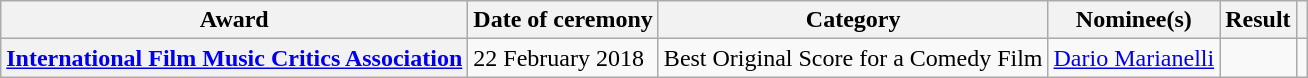<table class="wikitable plainrowheaders">
<tr>
<th scope="col">Award</th>
<th scope="col">Date of ceremony</th>
<th scope="col">Category</th>
<th scope="col">Nominee(s)</th>
<th scope="col">Result</th>
<th scope="col"></th>
</tr>
<tr>
<th scope="row"><a href='#'>International Film Music Critics Association</a></th>
<td>22 February 2018</td>
<td>Best Original Score for a Comedy Film</td>
<td><a href='#'>Dario Marianelli</a></td>
<td></td>
<td style="text-align:center;"><br></td>
</tr>
</table>
